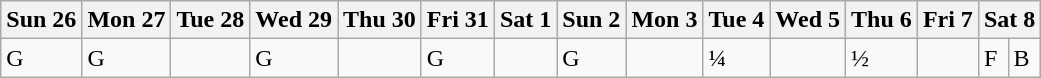<table class="wikitable olympic-schedule basketball">
<tr>
<th>Sun 26</th>
<th>Mon 27</th>
<th>Tue 28</th>
<th>Wed 29</th>
<th>Thu 30</th>
<th>Fri 31</th>
<th>Sat 1</th>
<th>Sun 2</th>
<th>Mon 3</th>
<th>Tue 4</th>
<th>Wed 5</th>
<th>Thu 6</th>
<th colspan="2">Fri 7</th>
<th colspan="2">Sat 8</th>
</tr>
<tr>
<td class="team-group">G</td>
<td class="team-group">G</td>
<td></td>
<td class="team-group">G</td>
<td></td>
<td class="team-group">G</td>
<td></td>
<td class="team-group">G</td>
<td></td>
<td class="team-qf">¼</td>
<td></td>
<td class="team-sf">½</td>
<td colspan=2></td>
<td class="team-final">F</td>
<td class="team-bronze">B</td>
</tr>
</table>
